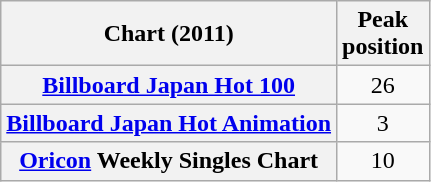<table class="wikitable plainrowheaders" style="text-align:center;">
<tr>
<th>Chart (2011)</th>
<th>Peak<br>position</th>
</tr>
<tr>
<th scope="row"><a href='#'>Billboard Japan Hot 100</a></th>
<td>26</td>
</tr>
<tr>
<th scope="row"><a href='#'>Billboard Japan Hot Animation</a></th>
<td>3</td>
</tr>
<tr>
<th scope="row"><a href='#'>Oricon</a> Weekly Singles Chart</th>
<td>10</td>
</tr>
</table>
